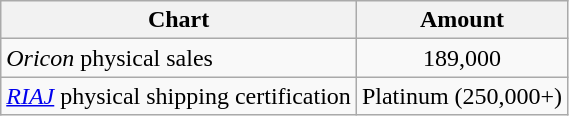<table class="wikitable">
<tr>
<th>Chart</th>
<th>Amount</th>
</tr>
<tr>
<td><em>Oricon</em> physical sales</td>
<td align="center">189,000</td>
</tr>
<tr>
<td><em><a href='#'>RIAJ</a></em> physical shipping certification</td>
<td align="center">Platinum (250,000+)</td>
</tr>
</table>
